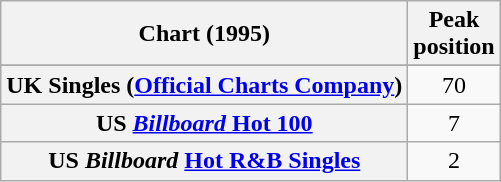<table class="wikitable sortable plainrowheaders">
<tr>
<th scope="col">Chart (1995)</th>
<th scope="col">Peak<br>position</th>
</tr>
<tr>
</tr>
<tr>
<th scope="row">UK Singles (<a href='#'>Official Charts Company</a>)</th>
<td align="center">70</td>
</tr>
<tr>
<th scope="row">US <a href='#'><em>Billboard</em> Hot 100</a></th>
<td align="center">7</td>
</tr>
<tr>
<th scope="row">US <em>Billboard</em> <a href='#'>Hot R&B Singles</a></th>
<td align="center">2</td>
</tr>
</table>
